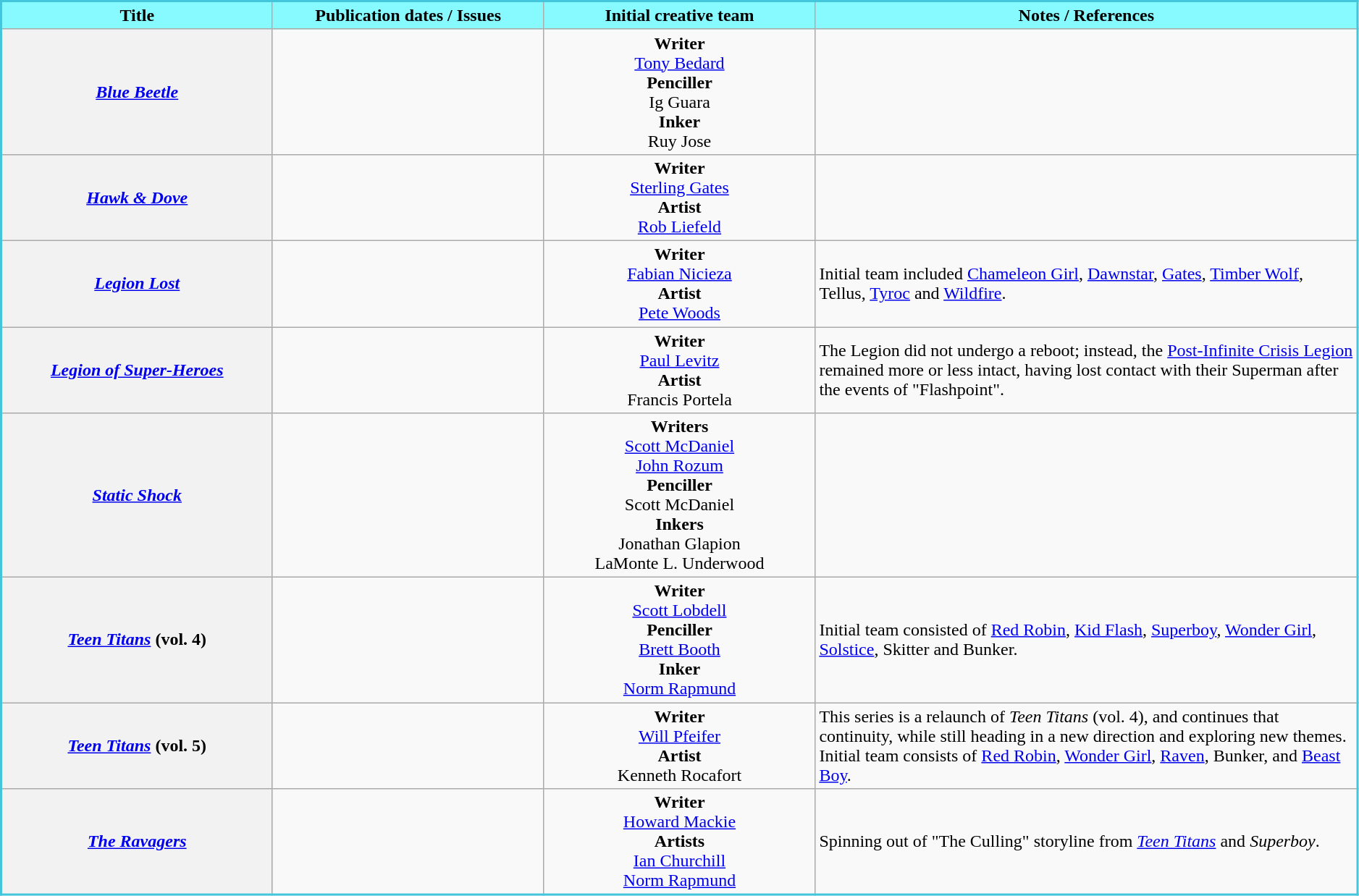<table class="wikitable sortable" style="text-align:center;border:2px solid #43C6DB; font-weight:normal;" width=99%>
<tr>
<th scope="col" width="15%" align="center" style="background-color:#87FAFF;">Title</th>
<th scope="col" width="15%" align="center" style="background-color:#87FAFF;">Publication dates / Issues</th>
<th scope="col" width="15%" align="center" style="background-color:#87FAFF;" class=unsortable>Initial creative team</th>
<th scope="col" width="30%" align="center" style="background-color:#87FAFF;" class=unsortable>Notes / References</th>
</tr>
<tr>
<th scope="row"><em><a href='#'>Blue Beetle</a></em></th>
<td></td>
<td><strong>Writer</strong><br><a href='#'>Tony Bedard</a><br><strong>Penciller</strong><br>Ig Guara<br><strong>Inker</strong><br>Ruy Jose</td>
<td align="left"></td>
</tr>
<tr>
<th scope="row"><em><a href='#'>Hawk & Dove</a></em></th>
<td></td>
<td><strong>Writer</strong><br><a href='#'>Sterling Gates</a><br><strong>Artist</strong><br><a href='#'>Rob Liefeld</a></td>
<td align="left"></td>
</tr>
<tr>
<th scope="row"><em><a href='#'>Legion Lost</a></em></th>
<td></td>
<td><strong>Writer</strong><br><a href='#'>Fabian Nicieza</a><br><strong>Artist</strong><br><a href='#'>Pete Woods</a></td>
<td align="left">Initial team included <a href='#'>Chameleon Girl</a>, <a href='#'>Dawnstar</a>, <a href='#'>Gates</a>, <a href='#'>Timber Wolf</a>, Tellus, <a href='#'>Tyroc</a> and <a href='#'>Wildfire</a>.</td>
</tr>
<tr>
<th scope="row"><em><a href='#'>Legion of Super-Heroes</a></em></th>
<td></td>
<td><strong>Writer</strong><br><a href='#'>Paul Levitz</a><br><strong>Artist</strong><br>Francis Portela</td>
<td align="left">The Legion did not undergo a reboot; instead, the <a href='#'>Post-Infinite Crisis Legion</a> remained more or less intact, having lost contact with their Superman after the events of "Flashpoint".</td>
</tr>
<tr>
<th scope="row"><em><a href='#'>Static Shock</a></em></th>
<td></td>
<td><strong>Writers</strong><br><a href='#'>Scott McDaniel</a><br><a href='#'>John Rozum</a><br><strong>Penciller</strong><br>Scott McDaniel<br><strong>Inkers</strong><br>Jonathan Glapion<br>LaMonte L. Underwood</td>
<td align="left"></td>
</tr>
<tr>
<th scope="row"><em><a href='#'>Teen Titans</a></em> (vol. 4)</th>
<td></td>
<td><strong>Writer</strong><br><a href='#'>Scott Lobdell</a><br><strong>Penciller</strong><br><a href='#'>Brett Booth</a><br><strong>Inker</strong><br><a href='#'>Norm Rapmund</a></td>
<td align="left">Initial team consisted of <a href='#'>Red Robin</a>, <a href='#'>Kid Flash</a>, <a href='#'>Superboy</a>, <a href='#'>Wonder Girl</a>, <a href='#'>Solstice</a>, Skitter and Bunker.</td>
</tr>
<tr>
<th scope="row"><em><a href='#'>Teen Titans</a></em> (vol. 5)</th>
<td></td>
<td><strong>Writer</strong><br><a href='#'>Will Pfeifer</a><br><strong>Artist</strong><br>Kenneth Rocafort</td>
<td align="left">This series is a relaunch of <em>Teen Titans</em> (vol. 4), and continues that continuity, while still heading in a new direction and exploring new themes. Initial team consists of <a href='#'>Red Robin</a>, <a href='#'>Wonder Girl</a>, <a href='#'>Raven</a>, Bunker, and <a href='#'>Beast Boy</a>.</td>
</tr>
<tr>
<th scope="row"><em><a href='#'>The Ravagers</a></em></th>
<td></td>
<td><strong>Writer</strong><br><a href='#'>Howard Mackie</a><br><strong>Artists</strong><br><a href='#'>Ian Churchill</a><br><a href='#'>Norm Rapmund</a></td>
<td align="left">Spinning out of "The Culling" storyline from <em><a href='#'>Teen Titans</a></em> and <em>Superboy</em>.</td>
</tr>
</table>
